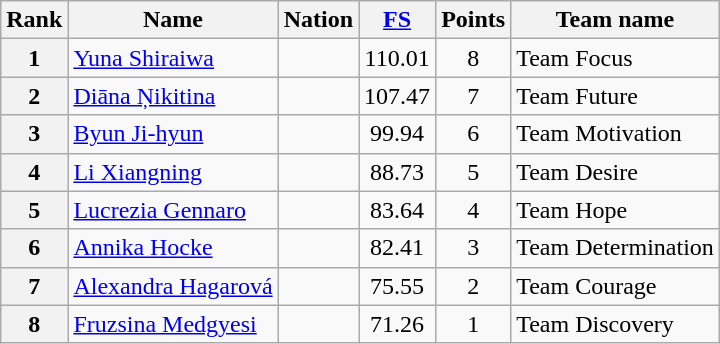<table class="wikitable sortable">
<tr>
<th>Rank</th>
<th>Name</th>
<th>Nation</th>
<th><a href='#'>FS</a></th>
<th>Points</th>
<th>Team name</th>
</tr>
<tr>
<th>1</th>
<td><a href='#'>Yuna Shiraiwa</a></td>
<td></td>
<td align="center">110.01</td>
<td align="center">8</td>
<td>Team Focus</td>
</tr>
<tr>
<th>2</th>
<td><a href='#'>Diāna Ņikitina</a></td>
<td></td>
<td align="center">107.47</td>
<td align="center">7</td>
<td>Team Future</td>
</tr>
<tr>
<th>3</th>
<td><a href='#'>Byun Ji-hyun</a></td>
<td></td>
<td align="center">99.94</td>
<td align="center">6</td>
<td>Team Motivation</td>
</tr>
<tr>
<th>4</th>
<td><a href='#'>Li Xiangning</a></td>
<td></td>
<td align="center">88.73</td>
<td align="center">5</td>
<td>Team Desire</td>
</tr>
<tr>
<th>5</th>
<td><a href='#'>Lucrezia Gennaro</a></td>
<td></td>
<td align="center">83.64</td>
<td align="center">4</td>
<td>Team Hope</td>
</tr>
<tr>
<th>6</th>
<td><a href='#'>Annika Hocke</a></td>
<td></td>
<td align="center">82.41</td>
<td align="center">3</td>
<td>Team Determination</td>
</tr>
<tr>
<th>7</th>
<td><a href='#'>Alexandra Hagarová</a></td>
<td></td>
<td align="center">75.55</td>
<td align="center">2</td>
<td>Team Courage</td>
</tr>
<tr>
<th>8</th>
<td><a href='#'>Fruzsina Medgyesi</a></td>
<td></td>
<td align="center">71.26</td>
<td align="center">1</td>
<td>Team Discovery</td>
</tr>
</table>
